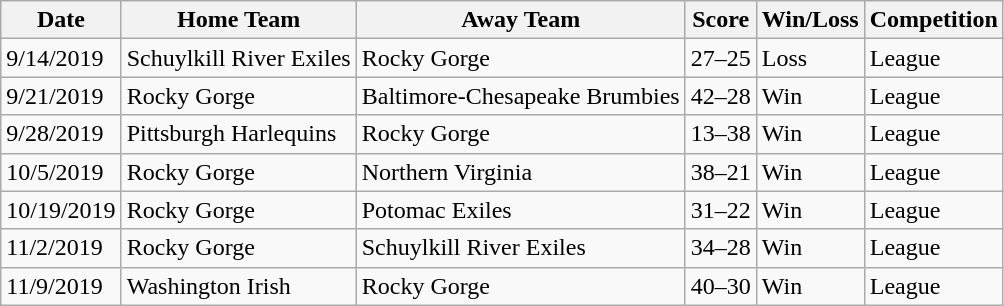<table class="wikitable">
<tr>
<th>Date</th>
<th>Home Team</th>
<th>Away Team</th>
<th>Score</th>
<th>Win/Loss</th>
<th>Competition</th>
</tr>
<tr>
<td>9/14/2019</td>
<td>Schuylkill River Exiles</td>
<td>Rocky Gorge</td>
<td>27–25</td>
<td>Loss</td>
<td>League</td>
</tr>
<tr>
<td>9/21/2019</td>
<td>Rocky Gorge</td>
<td>Baltimore-Chesapeake Brumbies</td>
<td>42–28</td>
<td>Win</td>
<td>League</td>
</tr>
<tr>
<td>9/28/2019</td>
<td>Pittsburgh Harlequins</td>
<td>Rocky Gorge</td>
<td>13–38</td>
<td>Win</td>
<td>League</td>
</tr>
<tr>
<td>10/5/2019</td>
<td>Rocky Gorge</td>
<td>Northern Virginia</td>
<td>38–21</td>
<td>Win</td>
<td>League</td>
</tr>
<tr>
<td>10/19/2019</td>
<td>Rocky Gorge</td>
<td>Potomac Exiles</td>
<td>31–22</td>
<td>Win</td>
<td>League</td>
</tr>
<tr>
<td>11/2/2019</td>
<td>Rocky Gorge</td>
<td>Schuylkill River Exiles</td>
<td>34–28</td>
<td>Win</td>
<td>League</td>
</tr>
<tr>
<td>11/9/2019</td>
<td>Washington Irish</td>
<td>Rocky Gorge</td>
<td>40–30</td>
<td>Win</td>
<td>League</td>
</tr>
</table>
